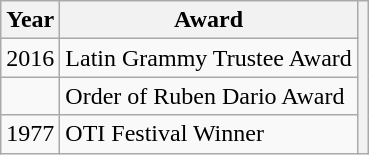<table class="wikitable">
<tr>
<th>Year</th>
<th>Award</th>
<th rowspan="4"></th>
</tr>
<tr>
<td>2016</td>
<td>Latin Grammy Trustee Award</td>
</tr>
<tr>
<td></td>
<td>Order of Ruben Dario Award</td>
</tr>
<tr>
<td>1977</td>
<td>OTI Festival Winner</td>
</tr>
</table>
